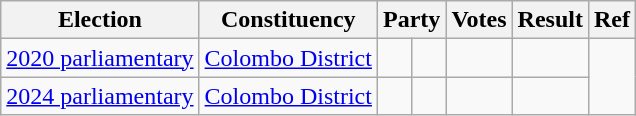<table class="wikitable" style="text-align:left;">
<tr>
<th scope=col>Election</th>
<th scope=col>Constituency</th>
<th scope=col colspan="2">Party</th>
<th scope=col>Votes</th>
<th scope=col>Result</th>
<th scope=col>Ref</th>
</tr>
<tr>
<td><a href='#'>2020 parliamentary</a></td>
<td><a href='#'>Colombo District</a></td>
<td></td>
<td align=right></td>
<td></td>
<td></td>
</tr>
<tr>
<td><a href='#'>2024 parliamentary</a></td>
<td><a href='#'>Colombo District</a></td>
<td></td>
<td align=right></td>
<td></td>
<td></td>
</tr>
</table>
